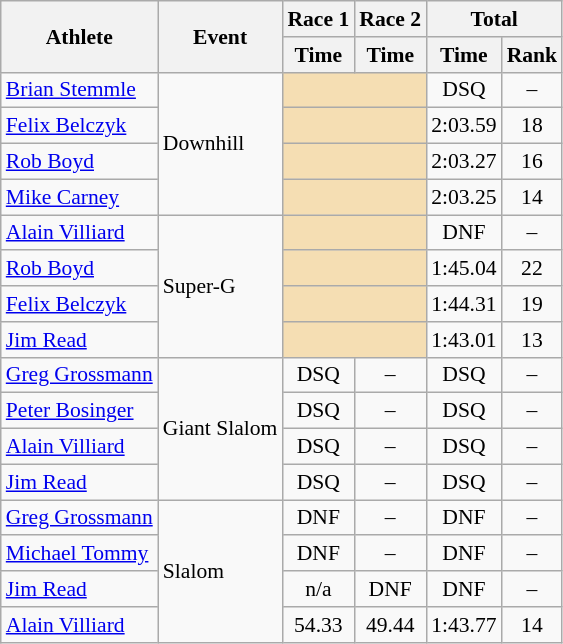<table class="wikitable" style="font-size:90%">
<tr>
<th rowspan="2">Athlete</th>
<th rowspan="2">Event</th>
<th>Race 1</th>
<th>Race 2</th>
<th colspan="2">Total</th>
</tr>
<tr>
<th>Time</th>
<th>Time</th>
<th>Time</th>
<th>Rank</th>
</tr>
<tr>
<td><a href='#'>Brian Stemmle</a></td>
<td rowspan="4">Downhill</td>
<td colspan="2" bgcolor="wheat"></td>
<td align="center">DSQ</td>
<td align="center">–</td>
</tr>
<tr>
<td><a href='#'>Felix Belczyk</a></td>
<td colspan="2" bgcolor="wheat"></td>
<td align="center">2:03.59</td>
<td align="center">18</td>
</tr>
<tr>
<td><a href='#'>Rob Boyd</a></td>
<td colspan="2" bgcolor="wheat"></td>
<td align="center">2:03.27</td>
<td align="center">16</td>
</tr>
<tr>
<td><a href='#'>Mike Carney</a></td>
<td colspan="2" bgcolor="wheat"></td>
<td align="center">2:03.25</td>
<td align="center">14</td>
</tr>
<tr>
<td><a href='#'>Alain Villiard</a></td>
<td rowspan="4">Super-G</td>
<td colspan="2" bgcolor="wheat"></td>
<td align="center">DNF</td>
<td align="center">–</td>
</tr>
<tr>
<td><a href='#'>Rob Boyd</a></td>
<td colspan="2" bgcolor="wheat"></td>
<td align="center">1:45.04</td>
<td align="center">22</td>
</tr>
<tr>
<td><a href='#'>Felix Belczyk</a></td>
<td colspan="2" bgcolor="wheat"></td>
<td align="center">1:44.31</td>
<td align="center">19</td>
</tr>
<tr>
<td><a href='#'>Jim Read</a></td>
<td colspan="2" bgcolor="wheat"></td>
<td align="center">1:43.01</td>
<td align="center">13</td>
</tr>
<tr>
<td><a href='#'>Greg Grossmann</a></td>
<td rowspan="4">Giant Slalom</td>
<td align="center">DSQ</td>
<td align="center">–</td>
<td align="center">DSQ</td>
<td align="center">–</td>
</tr>
<tr>
<td><a href='#'>Peter Bosinger</a></td>
<td align="center">DSQ</td>
<td align="center">–</td>
<td align="center">DSQ</td>
<td align="center">–</td>
</tr>
<tr>
<td><a href='#'>Alain Villiard</a></td>
<td align="center">DSQ</td>
<td align="center">–</td>
<td align="center">DSQ</td>
<td align="center">–</td>
</tr>
<tr>
<td><a href='#'>Jim Read</a></td>
<td align="center">DSQ</td>
<td align="center">–</td>
<td align="center">DSQ</td>
<td align="center">–</td>
</tr>
<tr>
<td><a href='#'>Greg Grossmann</a></td>
<td rowspan="4">Slalom</td>
<td align="center">DNF</td>
<td align="center">–</td>
<td align="center">DNF</td>
<td align="center">–</td>
</tr>
<tr>
<td><a href='#'>Michael Tommy</a></td>
<td align="center">DNF</td>
<td align="center">–</td>
<td align="center">DNF</td>
<td align="center">–</td>
</tr>
<tr>
<td><a href='#'>Jim Read</a></td>
<td align="center">n/a</td>
<td align="center">DNF</td>
<td align="center">DNF</td>
<td align="center">–</td>
</tr>
<tr>
<td><a href='#'>Alain Villiard</a></td>
<td align="center">54.33</td>
<td align="center">49.44</td>
<td align="center">1:43.77</td>
<td align="center">14</td>
</tr>
</table>
